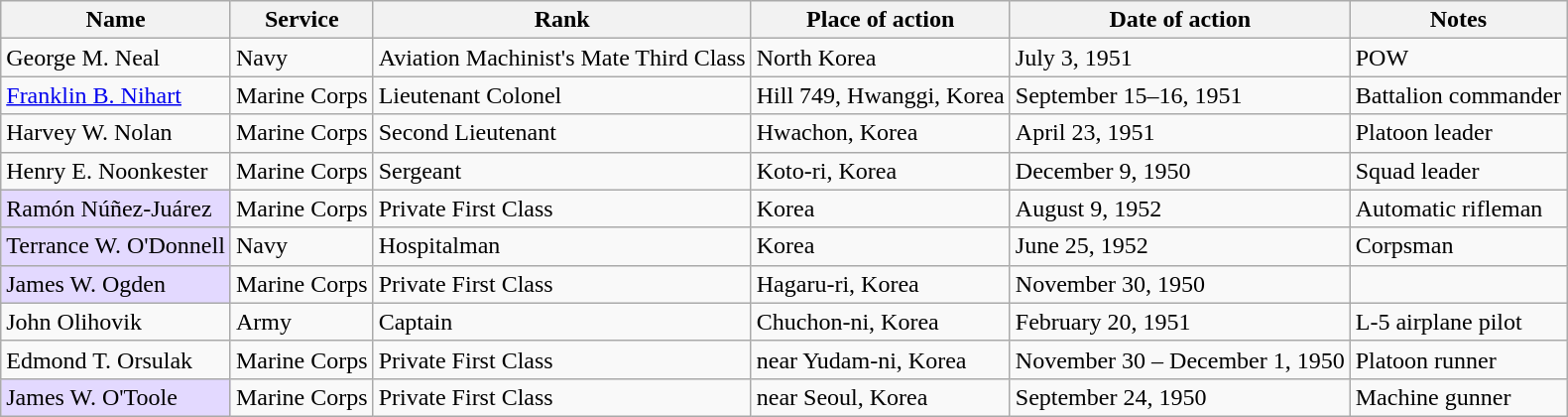<table class="wikitable sortable">
<tr>
<th>Name</th>
<th>Service</th>
<th>Rank</th>
<th>Place of action</th>
<th>Date of action</th>
<th>Notes</th>
</tr>
<tr>
<td>George M. Neal</td>
<td>Navy</td>
<td>Aviation Machinist's Mate Third Class</td>
<td>North Korea</td>
<td>July 3, 1951</td>
<td>POW</td>
</tr>
<tr>
<td><a href='#'>Franklin B. Nihart</a></td>
<td>Marine Corps</td>
<td>Lieutenant Colonel</td>
<td>Hill 749, Hwanggi, Korea</td>
<td>September 15–16, 1951</td>
<td>Battalion commander</td>
</tr>
<tr>
<td>Harvey W. Nolan</td>
<td>Marine Corps</td>
<td>Second Lieutenant</td>
<td>Hwachon, Korea</td>
<td>April 23, 1951</td>
<td>Platoon leader</td>
</tr>
<tr>
<td>Henry E. Noonkester</td>
<td>Marine Corps</td>
<td>Sergeant</td>
<td>Koto-ri, Korea</td>
<td>December 9, 1950</td>
<td>Squad leader</td>
</tr>
<tr>
<td style="background:#e3d9ff;">Ramón Núñez-Juárez</td>
<td>Marine Corps</td>
<td>Private First Class</td>
<td>Korea</td>
<td>August 9, 1952</td>
<td>Automatic rifleman</td>
</tr>
<tr>
<td style="background:#e3d9ff;">Terrance W. O'Donnell</td>
<td>Navy</td>
<td>Hospitalman</td>
<td>Korea</td>
<td>June 25, 1952</td>
<td>Corpsman</td>
</tr>
<tr>
<td style="background:#e3d9ff;">James W. Ogden</td>
<td>Marine Corps</td>
<td>Private First Class</td>
<td>Hagaru-ri, Korea</td>
<td>November 30, 1950</td>
<td></td>
</tr>
<tr>
<td>John Olihovik</td>
<td>Army</td>
<td>Captain</td>
<td>Chuchon-ni, Korea</td>
<td>February 20, 1951</td>
<td>L-5 airplane pilot</td>
</tr>
<tr>
<td>Edmond T. Orsulak</td>
<td>Marine Corps</td>
<td>Private First Class</td>
<td>near Yudam-ni, Korea</td>
<td>November 30 – December 1, 1950</td>
<td>Platoon runner</td>
</tr>
<tr>
<td style="background:#e3d9ff;">James W. O'Toole</td>
<td>Marine Corps</td>
<td>Private First Class</td>
<td>near Seoul, Korea</td>
<td>September 24, 1950</td>
<td>Machine gunner</td>
</tr>
</table>
